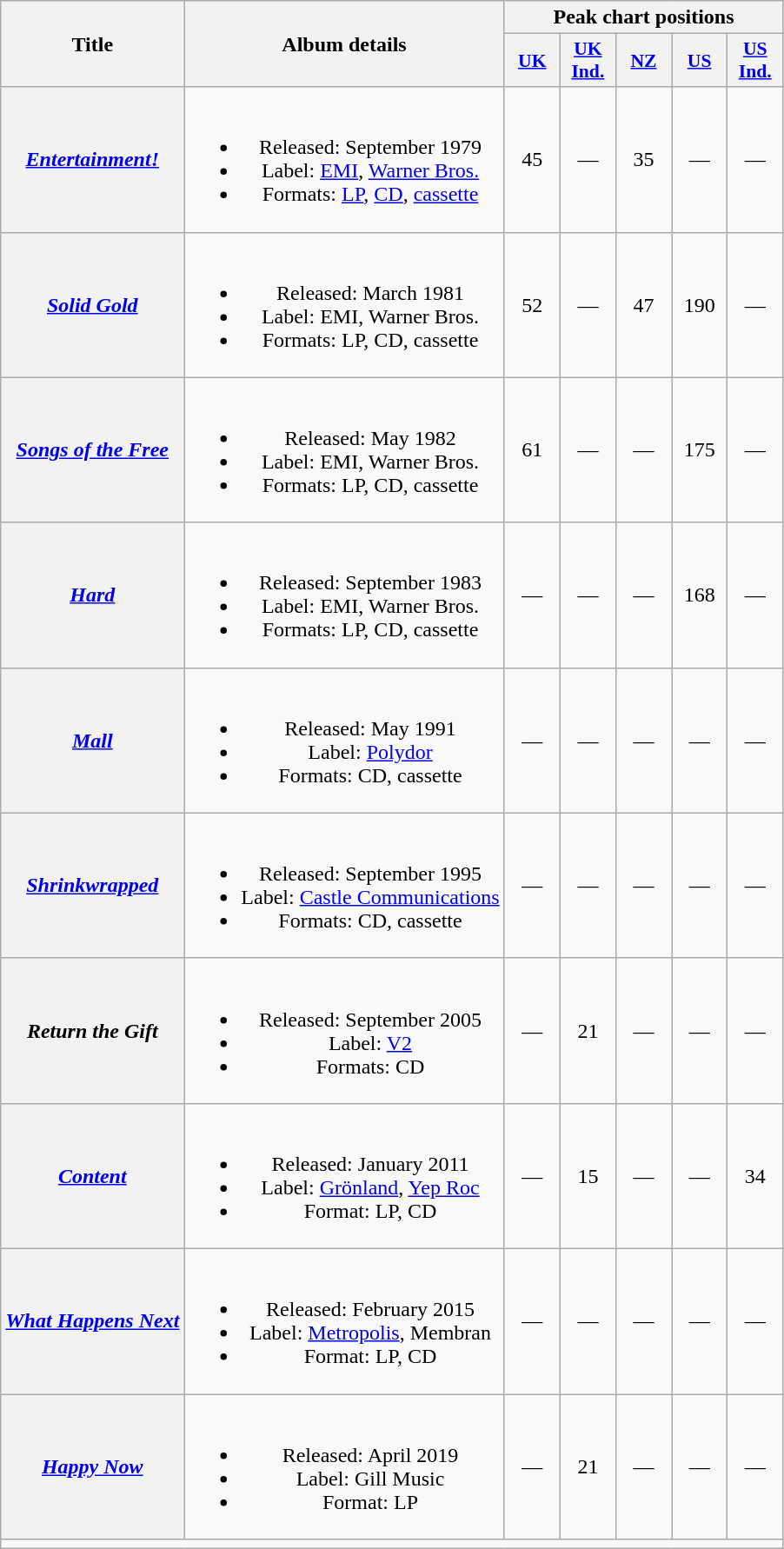<table class="wikitable plainrowheaders" style="text-align:center;">
<tr>
<th rowspan="2" scope="col">Title</th>
<th rowspan="2" scope="col">Album details</th>
<th colspan="5">Peak chart positions</th>
</tr>
<tr>
<th scope="col" style="width:2.5em;font-size:90%;"><a href='#'>UK</a><br></th>
<th scope="col" style="width:2.5em;font-size:90%;"><a href='#'>UK<br>Ind.</a><br></th>
<th scope="col" style="width:2.5em;font-size:90%;"><a href='#'>NZ</a><br></th>
<th scope="col" style="width:2.5em;font-size:90%;"><a href='#'>US</a><br></th>
<th scope="col" style="width:2.5em;font-size:90%;"><a href='#'>US<br>Ind.</a><br></th>
</tr>
<tr>
<th scope="row"><em><a href='#'>Entertainment!</a></em></th>
<td><br><ul><li>Released: September 1979</li><li>Label: <a href='#'>EMI</a>, <a href='#'>Warner Bros.</a></li><li>Formats: <a href='#'>LP</a>, <a href='#'>CD</a>, <a href='#'>cassette</a></li></ul></td>
<td>45</td>
<td>—</td>
<td>35</td>
<td>—</td>
<td>—</td>
</tr>
<tr>
<th scope="row"><em><a href='#'>Solid Gold</a></em></th>
<td><br><ul><li>Released: March 1981</li><li>Label: EMI, Warner Bros.</li><li>Formats: LP, CD, cassette</li></ul></td>
<td>52</td>
<td>—</td>
<td>47</td>
<td>190</td>
<td>—</td>
</tr>
<tr>
<th scope="row"><em><a href='#'>Songs of the Free</a></em></th>
<td><br><ul><li>Released: May 1982</li><li>Label: EMI, Warner Bros.</li><li>Formats: LP, CD, cassette</li></ul></td>
<td>61</td>
<td>—</td>
<td>—</td>
<td>175</td>
<td>—</td>
</tr>
<tr>
<th scope="row"><em><a href='#'>Hard</a></em></th>
<td><br><ul><li>Released: September 1983</li><li>Label: EMI, Warner Bros.</li><li>Formats: LP, CD, cassette</li></ul></td>
<td>—</td>
<td>—</td>
<td>—</td>
<td>168</td>
<td>—</td>
</tr>
<tr>
<th scope="row"><em><a href='#'>Mall</a></em></th>
<td><br><ul><li>Released: May 1991</li><li>Label: <a href='#'>Polydor</a></li><li>Formats: CD, cassette</li></ul></td>
<td>—</td>
<td>—</td>
<td>—</td>
<td>—</td>
<td>—</td>
</tr>
<tr>
<th scope="row"><em><a href='#'>Shrinkwrapped</a></em></th>
<td><br><ul><li>Released: September 1995</li><li>Label: <a href='#'>Castle Communications</a></li><li>Formats: CD, cassette</li></ul></td>
<td>—</td>
<td>—</td>
<td>—</td>
<td>—</td>
<td>—</td>
</tr>
<tr>
<th scope="row"><em>Return the Gift</em></th>
<td><br><ul><li>Released: September 2005</li><li>Label: <a href='#'>V2</a></li><li>Formats: CD</li></ul></td>
<td>—</td>
<td>21</td>
<td>—</td>
<td>—</td>
<td>—</td>
</tr>
<tr>
<th scope="row"><em><a href='#'>Content</a></em></th>
<td><br><ul><li>Released: January 2011</li><li>Label: <a href='#'>Grönland</a>, <a href='#'>Yep Roc</a></li><li>Format: LP, CD</li></ul></td>
<td>—</td>
<td>15</td>
<td>—</td>
<td>—</td>
<td>34</td>
</tr>
<tr>
<th scope="row"><em><a href='#'>What Happens Next</a></em></th>
<td><br><ul><li>Released: February 2015</li><li>Label: <a href='#'>Metropolis</a>, Membran</li><li>Format: LP, CD</li></ul></td>
<td>—</td>
<td>—</td>
<td>—</td>
<td>—</td>
<td>—</td>
</tr>
<tr>
<th scope="row"><em><a href='#'>Happy Now</a></em></th>
<td><br><ul><li>Released: April 2019</li><li>Label: Gill Music</li><li>Format: LP</li></ul></td>
<td>—</td>
<td>21</td>
<td>—</td>
<td>—</td>
<td>—</td>
</tr>
<tr>
<td colspan="7"></td>
</tr>
</table>
